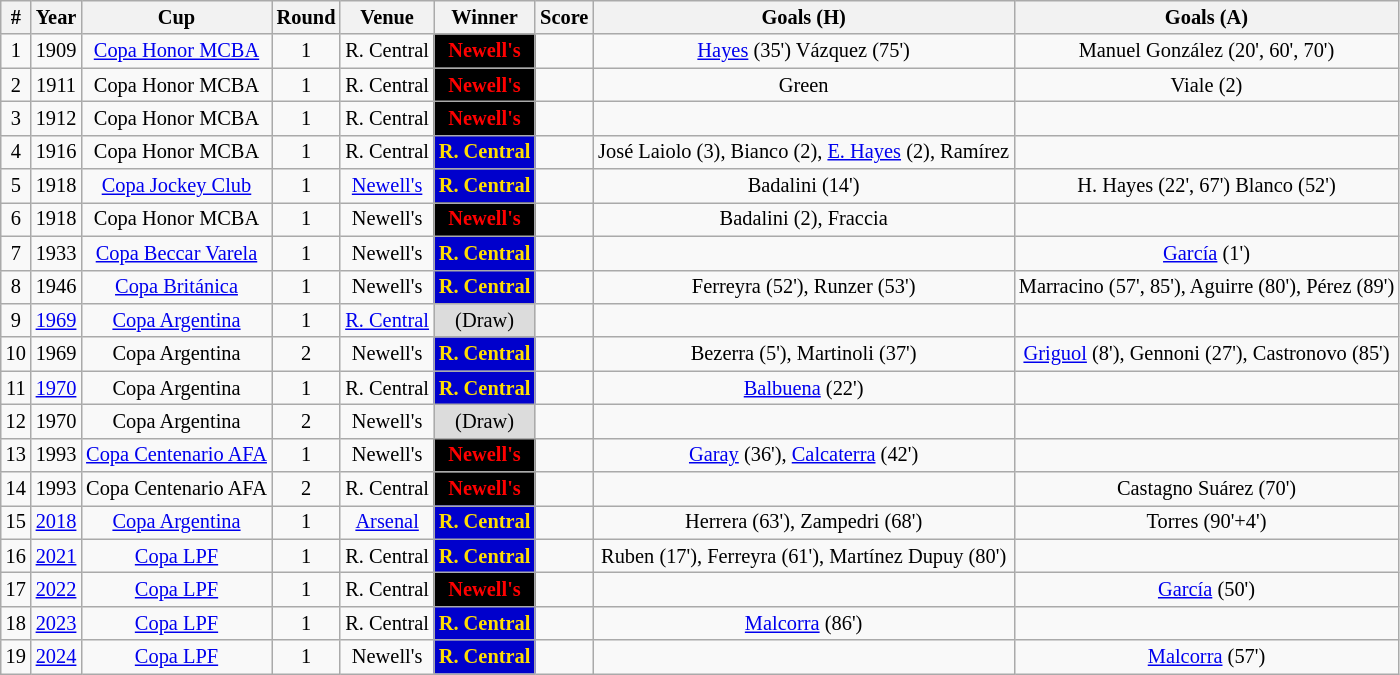<table class="wikitable sortable collapsible collapsed" style="width:px; text-align:center; margin:0 left; font-size: 85%">
<tr>
<th>#</th>
<th 150px>Year</th>
<th 50px>Cup</th>
<th>Round</th>
<th 100px>Venue</th>
<th 100px>Winner</th>
<th 50px>Score</th>
<th 300px>Goals (H)</th>
<th 300px>Goals (A)</th>
</tr>
<tr>
<td>1</td>
<td>1909</td>
<td><a href='#'>Copa Honor MCBA</a></td>
<td>1</td>
<td>R. Central</td>
<td style="background:#000000; color:#ff0000"><strong>Newell's</strong></td>
<td></td>
<td><a href='#'>Hayes</a> (35') Vázquez (75')</td>
<td>Manuel González (20', 60', 70')</td>
</tr>
<tr>
<td>2</td>
<td>1911</td>
<td>Copa Honor MCBA</td>
<td>1</td>
<td>R. Central</td>
<td style="background:#000000; color:#ff0000"><strong>Newell's</strong></td>
<td></td>
<td>Green</td>
<td>Viale (2)</td>
</tr>
<tr>
<td>3</td>
<td>1912</td>
<td>Copa Honor MCBA</td>
<td>1</td>
<td>R. Central</td>
<td style="background:#000000; color:#ff0000"><strong>Newell's</strong></td>
<td></td>
<td></td>
<td></td>
</tr>
<tr>
<td>4</td>
<td>1916</td>
<td>Copa Honor MCBA</td>
<td>1</td>
<td>R. Central</td>
<td style="background:#0000cc; color:#ffdd00"><strong>R. Central</strong></td>
<td></td>
<td>José Laiolo (3), Bianco (2), <a href='#'>E. Hayes</a> (2), Ramírez</td>
<td></td>
</tr>
<tr>
<td>5</td>
<td>1918</td>
<td><a href='#'>Copa Jockey Club</a></td>
<td>1</td>
<td><a href='#'>Newell's</a></td>
<td style="background:#0000cc; color:#ffdd00"><strong>R. Central</strong></td>
<td></td>
<td>Badalini (14')</td>
<td>H. Hayes (22', 67') Blanco (52')</td>
</tr>
<tr>
<td>6</td>
<td>1918</td>
<td>Copa Honor MCBA</td>
<td>1</td>
<td>Newell's</td>
<td style="background:#000000; color:#ff0000"><strong>Newell's</strong></td>
<td></td>
<td>Badalini (2), Fraccia</td>
<td></td>
</tr>
<tr>
<td>7</td>
<td>1933</td>
<td><a href='#'>Copa Beccar Varela</a></td>
<td>1</td>
<td>Newell's</td>
<td style="background:#0000cc; color:#ffdd00"><strong>R. Central</strong></td>
<td></td>
<td></td>
<td><a href='#'>García</a> (1')</td>
</tr>
<tr>
<td>8</td>
<td>1946</td>
<td><a href='#'>Copa Británica</a></td>
<td>1</td>
<td>Newell's</td>
<td style="background:#0000cc; color:#ffdd00"><strong>R. Central</strong></td>
<td></td>
<td>Ferreyra (52'), Runzer (53')</td>
<td>Marracino (57', 85'), Aguirre (80'), Pérez (89')</td>
</tr>
<tr>
<td>9</td>
<td><a href='#'>1969</a></td>
<td><a href='#'>Copa Argentina</a></td>
<td>1</td>
<td><a href='#'>R. Central</a></td>
<td style="background:#dcdcdc">(Draw)</td>
<td></td>
<td></td>
<td></td>
</tr>
<tr>
<td>10</td>
<td>1969</td>
<td>Copa Argentina</td>
<td>2</td>
<td>Newell's</td>
<td style="background:#0000cc; color:#ffdd00"><strong>R. Central</strong></td>
<td></td>
<td>Bezerra (5'), Martinoli (37')</td>
<td><a href='#'>Griguol</a> (8'), Gennoni (27'), Castronovo (85')</td>
</tr>
<tr>
<td>11</td>
<td><a href='#'>1970</a></td>
<td>Copa Argentina</td>
<td>1</td>
<td>R. Central</td>
<td style="background:#0000cc; color:#ffdd00"><strong>R. Central</strong></td>
<td></td>
<td><a href='#'>Balbuena</a> (22')</td>
<td></td>
</tr>
<tr>
<td>12</td>
<td>1970</td>
<td>Copa Argentina</td>
<td>2</td>
<td>Newell's</td>
<td style="background:#dcdcdc">(Draw)</td>
<td></td>
<td></td>
<td></td>
</tr>
<tr>
<td>13</td>
<td>1993</td>
<td><a href='#'>Copa Centenario AFA</a></td>
<td>1</td>
<td>Newell's</td>
<td style="background:#000000; color:#ff0000"><strong>Newell's</strong></td>
<td></td>
<td><a href='#'>Garay</a> (36'), <a href='#'>Calcaterra</a> (42')</td>
<td></td>
</tr>
<tr>
<td>14</td>
<td>1993</td>
<td>Copa Centenario AFA</td>
<td>2</td>
<td>R. Central</td>
<td style="background:#000000; color:#ff0000"><strong>Newell's</strong></td>
<td></td>
<td></td>
<td>Castagno Suárez (70')</td>
</tr>
<tr>
<td>15</td>
<td><a href='#'>2018</a></td>
<td><a href='#'>Copa Argentina</a></td>
<td>1</td>
<td><a href='#'>Arsenal</a></td>
<td style="background:#0000cc; color:#ffdd00"><strong>R. Central</strong></td>
<td></td>
<td>Herrera (63'), Zampedri (68')</td>
<td>Torres (90'+4')</td>
</tr>
<tr>
<td>16</td>
<td><a href='#'>2021</a></td>
<td><a href='#'>Copa LPF</a></td>
<td>1</td>
<td>R. Central</td>
<td style="background:#0000cc; color:#ffdd00"><strong>R. Central</strong></td>
<td></td>
<td>Ruben (17'), Ferreyra (61'), Martínez Dupuy (80')</td>
</tr>
<tr>
<td>17</td>
<td><a href='#'>2022</a></td>
<td><a href='#'>Copa LPF</a></td>
<td>1</td>
<td>R. Central</td>
<td style="background:#000000; color:#ff0000"><strong>Newell's</strong></td>
<td></td>
<td></td>
<td><a href='#'>García</a> (50')</td>
</tr>
<tr>
<td>18</td>
<td><a href='#'>2023</a></td>
<td><a href='#'>Copa LPF</a></td>
<td>1</td>
<td>R. Central</td>
<td style="background:#0000cc; color:#ffdd00"><strong>R. Central</strong></td>
<td></td>
<td><a href='#'>Malcorra</a> (86')</td>
</tr>
<tr>
<td>19</td>
<td><a href='#'>2024</a></td>
<td><a href='#'>Copa LPF</a></td>
<td>1</td>
<td>Newell's</td>
<td style="background:#0000cc; color:#ffdd00"><strong>R. Central</strong></td>
<td></td>
<td></td>
<td><a href='#'>Malcorra</a> (57')</td>
</tr>
</table>
